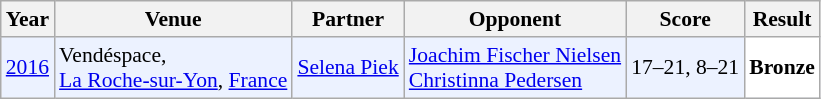<table class="sortable wikitable" style="font-size: 90%;">
<tr>
<th>Year</th>
<th>Venue</th>
<th>Partner</th>
<th>Opponent</th>
<th>Score</th>
<th>Result</th>
</tr>
<tr style="background:#ECF2FF">
<td align="center"><a href='#'>2016</a></td>
<td align="left">Vendéspace,<br><a href='#'>La Roche-sur-Yon</a>, <a href='#'>France</a></td>
<td align="left"> <a href='#'>Selena Piek</a></td>
<td align="left"> <a href='#'>Joachim Fischer Nielsen</a> <br>  <a href='#'>Christinna Pedersen</a></td>
<td align="left">17–21, 8–21</td>
<td style="text-align:left; background:white"> <strong>Bronze</strong></td>
</tr>
</table>
